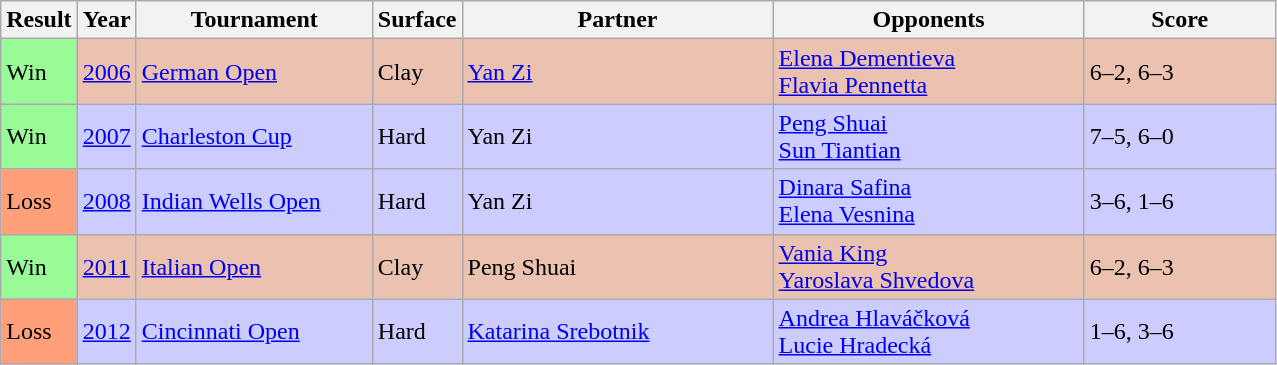<table class="sortable wikitable">
<tr>
<th>Result</th>
<th>Year</th>
<th width="150">Tournament</th>
<th>Surface</th>
<th width="200">Partner</th>
<th width="200">Opponents</th>
<th width="120">Score</th>
</tr>
<tr style="background:#ebc2af;">
<td style="background:#98fb98;">Win</td>
<td><a href='#'>2006</a></td>
<td><a href='#'>German Open</a></td>
<td>Clay</td>
<td> <a href='#'>Yan Zi</a></td>
<td> <a href='#'>Elena Dementieva</a> <br>  <a href='#'>Flavia Pennetta</a></td>
<td>6–2, 6–3</td>
</tr>
<tr style="background:#ccf;">
<td style="background:#98fb98;">Win</td>
<td><a href='#'>2007</a></td>
<td><a href='#'>Charleston Cup</a></td>
<td>Hard</td>
<td> Yan Zi</td>
<td> <a href='#'>Peng Shuai</a> <br>  <a href='#'>Sun Tiantian</a></td>
<td>7–5, 6–0</td>
</tr>
<tr style="background:#ccf;">
<td style="background:#ffa07a;">Loss</td>
<td><a href='#'>2008</a></td>
<td><a href='#'>Indian Wells Open</a></td>
<td>Hard</td>
<td> Yan Zi</td>
<td> <a href='#'>Dinara Safina</a> <br>  <a href='#'>Elena Vesnina</a></td>
<td>3–6, 1–6</td>
</tr>
<tr style="background:#ebc2af;">
<td style="background:#98fb98;">Win</td>
<td><a href='#'>2011</a></td>
<td><a href='#'>Italian Open</a></td>
<td>Clay</td>
<td> Peng Shuai</td>
<td> <a href='#'>Vania King</a> <br>  <a href='#'>Yaroslava Shvedova</a></td>
<td>6–2, 6–3</td>
</tr>
<tr style="background:#ccf;">
<td style="background:#ffa07a;">Loss</td>
<td><a href='#'>2012</a></td>
<td><a href='#'>Cincinnati Open</a></td>
<td>Hard</td>
<td> <a href='#'>Katarina Srebotnik</a></td>
<td> <a href='#'>Andrea Hlaváčková</a> <br>  <a href='#'>Lucie Hradecká</a></td>
<td>1–6, 3–6</td>
</tr>
</table>
